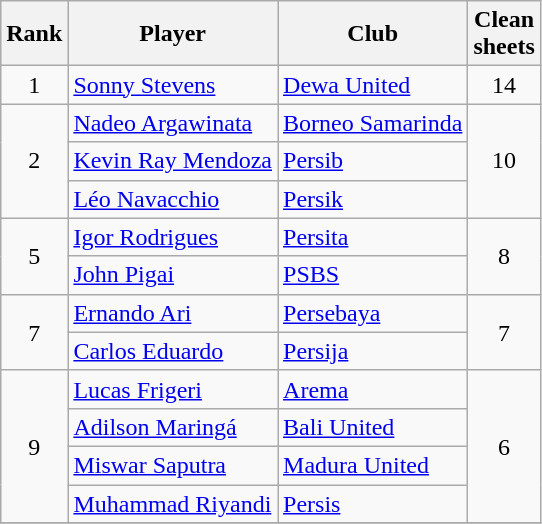<table class="wikitable" style="text-align:center">
<tr>
<th>Rank</th>
<th>Player</th>
<th>Club</th>
<th>Clean<br>sheets</th>
</tr>
<tr>
<td>1</td>
<td align="left"> <a href='#'>Sonny Stevens</a></td>
<td align="left"><a href='#'>Dewa United</a></td>
<td>14</td>
</tr>
<tr>
<td rowspan="3">2</td>
<td align="left"> <a href='#'>Nadeo Argawinata</a></td>
<td align="left"><a href='#'>Borneo Samarinda</a></td>
<td rowspan="3">10</td>
</tr>
<tr>
<td align="left"> <a href='#'>Kevin Ray Mendoza</a></td>
<td align="left"><a href='#'>Persib</a></td>
</tr>
<tr>
<td align="left"> <a href='#'>Léo Navacchio</a></td>
<td align="left"><a href='#'>Persik</a></td>
</tr>
<tr>
<td rowspan="2">5</td>
<td align="left"> <a href='#'>Igor Rodrigues</a></td>
<td align="left"><a href='#'>Persita</a></td>
<td rowspan="2">8</td>
</tr>
<tr>
<td align="left"> <a href='#'>John Pigai</a></td>
<td align="left"><a href='#'>PSBS</a></td>
</tr>
<tr>
<td rowspan="2">7</td>
<td align="left"> <a href='#'>Ernando Ari</a></td>
<td align="left"><a href='#'>Persebaya</a></td>
<td rowspan="2">7</td>
</tr>
<tr>
<td align="left"> <a href='#'>Carlos Eduardo</a></td>
<td align="left"><a href='#'>Persija</a></td>
</tr>
<tr>
<td rowspan="4">9</td>
<td align="left"> <a href='#'>Lucas Frigeri</a></td>
<td align="left"><a href='#'>Arema</a></td>
<td rowspan="4">6</td>
</tr>
<tr>
<td align="left"> <a href='#'>Adilson Maringá</a></td>
<td align="left"><a href='#'>Bali United</a></td>
</tr>
<tr>
<td align="left"> <a href='#'>Miswar Saputra</a></td>
<td align="left"><a href='#'>Madura United</a></td>
</tr>
<tr>
<td align="left"> <a href='#'>Muhammad Riyandi</a></td>
<td align="left"><a href='#'>Persis</a></td>
</tr>
<tr>
</tr>
</table>
